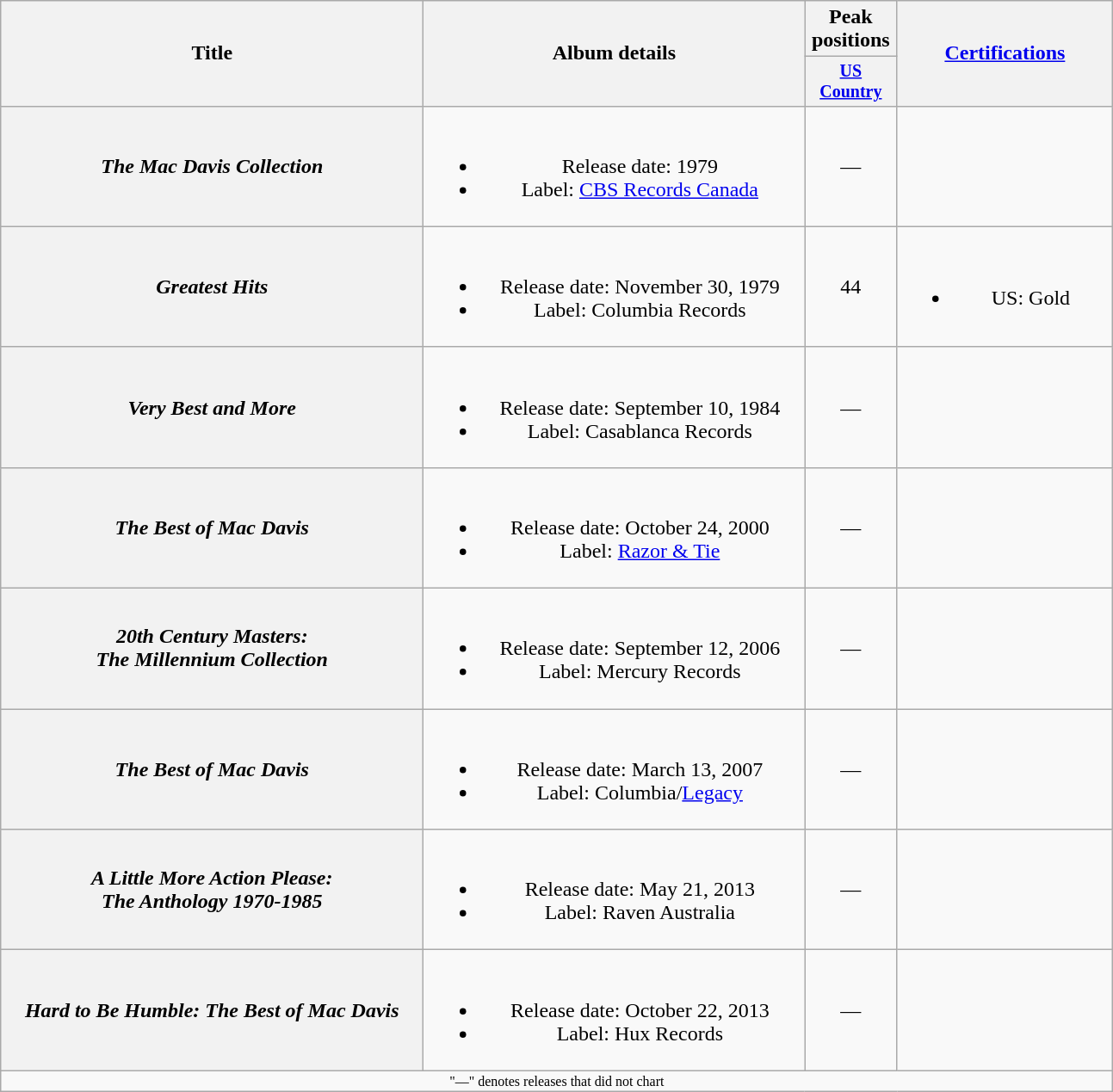<table class="wikitable plainrowheaders" style="text-align:center;">
<tr>
<th rowspan="2" style="width:20em;">Title</th>
<th rowspan="2" style="width:18em;">Album details</th>
<th>Peak<br>positions</th>
<th rowspan="2" style="width:10em;"><a href='#'>Certifications</a><br></th>
</tr>
<tr style="font-size:smaller;">
<th width="65"><a href='#'>US Country</a></th>
</tr>
<tr>
<th scope="row"><em>The Mac Davis Collection</em></th>
<td><br><ul><li>Release date: 1979</li><li>Label: <a href='#'>CBS Records Canada</a></li></ul></td>
<td>—</td>
<td></td>
</tr>
<tr>
<th scope="row"><em>Greatest Hits</em></th>
<td><br><ul><li>Release date: November 30, 1979</li><li>Label: Columbia Records</li></ul></td>
<td>44</td>
<td><br><ul><li>US: Gold</li></ul></td>
</tr>
<tr>
<th scope="row"><em>Very Best and More</em></th>
<td><br><ul><li>Release date: September 10, 1984</li><li>Label: Casablanca Records</li></ul></td>
<td>—</td>
<td></td>
</tr>
<tr>
<th scope="row"><em>The Best of Mac Davis</em></th>
<td><br><ul><li>Release date: October 24, 2000</li><li>Label: <a href='#'>Razor & Tie</a></li></ul></td>
<td>—</td>
<td></td>
</tr>
<tr>
<th scope="row"><em>20th Century Masters:<br>The Millennium Collection</em></th>
<td><br><ul><li>Release date:  September 12, 2006</li><li>Label: Mercury Records</li></ul></td>
<td>—</td>
<td></td>
</tr>
<tr>
<th scope="row"><em>The Best of Mac Davis</em><br></th>
<td><br><ul><li>Release date: March 13, 2007</li><li>Label: Columbia/<a href='#'>Legacy</a></li></ul></td>
<td>—</td>
<td></td>
</tr>
<tr>
<th scope="row"><em>A Little More Action Please:<br>The Anthology 1970-1985</em></th>
<td><br><ul><li>Release date: May 21, 2013</li><li>Label: Raven Australia</li></ul></td>
<td>—</td>
<td></td>
</tr>
<tr>
<th scope="row"><em>Hard to Be Humble: The Best of Mac Davis</em></th>
<td><br><ul><li>Release date: October 22, 2013</li><li>Label: Hux Records</li></ul></td>
<td>—</td>
<td></td>
</tr>
<tr>
<td colspan="4" style="font-size:8pt">"—" denotes releases that did not chart</td>
</tr>
</table>
